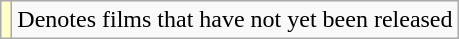<table class="wikitable">
<tr>
<td style="background:#ffc;"></td>
<td>Denotes films that have not yet been released</td>
</tr>
</table>
